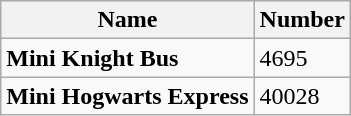<table class="wikitable">
<tr>
<th>Name</th>
<th>Number</th>
</tr>
<tr>
<td><strong>Mini Knight Bus</strong></td>
<td>4695</td>
</tr>
<tr>
<td><strong>Mini Hogwarts Express</strong></td>
<td>40028</td>
</tr>
</table>
